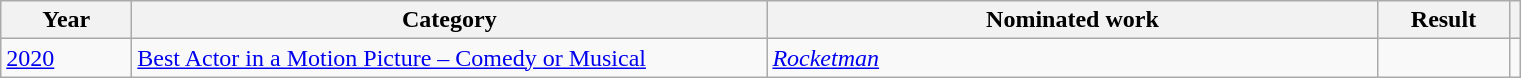<table class=wikitable>
<tr>
<th scope="col" style="width:5em;">Year</th>
<th scope="col" style="width:26em;">Category</th>
<th scope="col" style="width:25em;">Nominated work</th>
<th scope="col" style="width:5em;">Result</th>
<th></th>
</tr>
<tr>
<td><a href='#'>2020</a></td>
<td><a href='#'>Best Actor in a Motion Picture – Comedy or Musical</a></td>
<td><em><a href='#'>Rocketman</a></em></td>
<td></td>
<td align="center"></td>
</tr>
</table>
